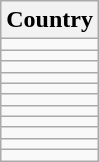<table class=wikitable>
<tr>
<th>Country</th>
</tr>
<tr>
<td></td>
</tr>
<tr>
<td></td>
</tr>
<tr>
<td></td>
</tr>
<tr>
<td></td>
</tr>
<tr>
<td></td>
</tr>
<tr>
<td></td>
</tr>
<tr>
<td></td>
</tr>
<tr>
<td></td>
</tr>
<tr>
<td></td>
</tr>
<tr>
<td></td>
</tr>
<tr>
<td></td>
</tr>
</table>
